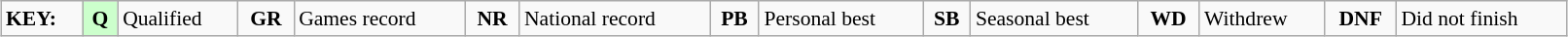<table class="wikitable" style="margin:0.5em auto; font-size:90%; position:relative;" width=85%>
<tr>
<td><strong>KEY:</strong></td>
<td style="background-color:#ccffcc;" align=center><strong>Q</strong></td>
<td>Qualified</td>
<td align=center><strong>GR</strong></td>
<td>Games record</td>
<td align=center><strong>NR</strong></td>
<td>National record</td>
<td align=center><strong>PB</strong></td>
<td>Personal best</td>
<td align=center><strong>SB</strong></td>
<td>Seasonal best</td>
<td align=center><strong>WD</strong></td>
<td>Withdrew</td>
<td align=center><strong>DNF</strong></td>
<td>Did not finish</td>
</tr>
</table>
